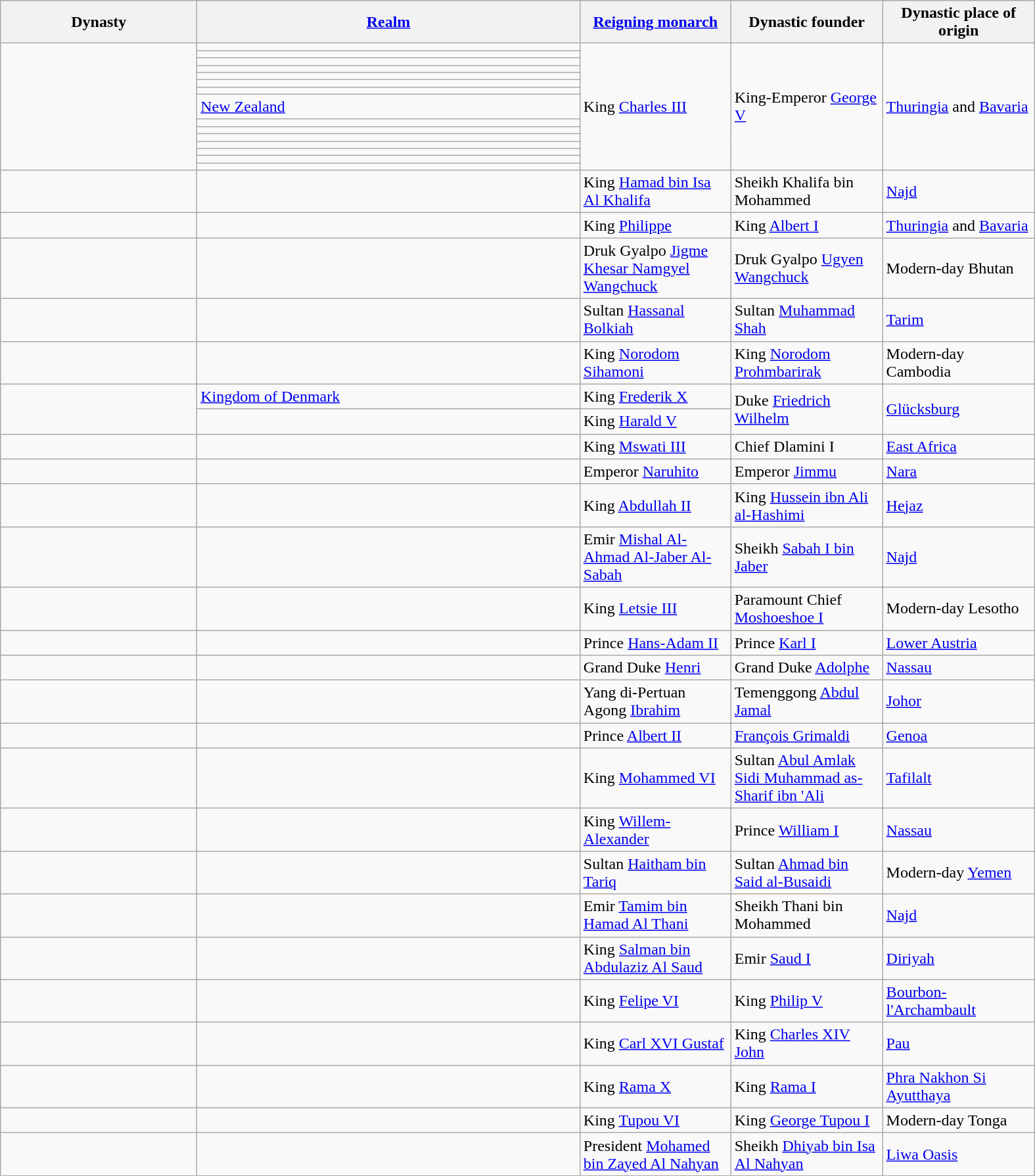<table class="wikitable" style="width:1050px;">
<tr>
<th style="width:200px;">Dynasty</th>
<th style="width:400px;"><a href='#'>Realm</a></th>
<th style="width:150px;"><a href='#'>Reigning monarch</a></th>
<th style="width:150px;">Dynastic founder</th>
<th style="width:150px;">Dynastic place of origin</th>
</tr>
<tr>
<td rowspan=15></td>
<td></td>
<td rowspan=15>King <a href='#'>Charles III</a></td>
<td rowspan=15>King-Emperor <a href='#'>George V</a></td>
<td rowspan=15><a href='#'>Thuringia</a> and <a href='#'>Bavaria</a><br></td>
</tr>
<tr>
<td></td>
</tr>
<tr>
<td></td>
</tr>
<tr>
<td></td>
</tr>
<tr>
<td></td>
</tr>
<tr>
<td></td>
</tr>
<tr>
<td></td>
</tr>
<tr>
<td> <a href='#'>New Zealand</a></td>
</tr>
<tr>
<td></td>
</tr>
<tr>
<td></td>
</tr>
<tr>
<td></td>
</tr>
<tr>
<td></td>
</tr>
<tr>
<td></td>
</tr>
<tr>
<td></td>
</tr>
<tr>
<td></td>
</tr>
<tr>
<td></td>
<td></td>
<td>King <a href='#'>Hamad bin Isa Al Khalifa</a></td>
<td>Sheikh Khalifa bin Mohammed</td>
<td><a href='#'>Najd</a><br></td>
</tr>
<tr>
<td></td>
<td></td>
<td>King <a href='#'>Philippe</a></td>
<td>King <a href='#'>Albert I</a></td>
<td><a href='#'>Thuringia</a> and <a href='#'>Bavaria</a><br></td>
</tr>
<tr>
<td></td>
<td></td>
<td>Druk Gyalpo <a href='#'>Jigme Khesar Namgyel Wangchuck</a></td>
<td>Druk Gyalpo <a href='#'>Ugyen Wangchuck</a></td>
<td>Modern-day Bhutan</td>
</tr>
<tr>
<td></td>
<td></td>
<td>Sultan <a href='#'>Hassanal Bolkiah</a></td>
<td>Sultan <a href='#'>Muhammad Shah</a></td>
<td><a href='#'>Tarim</a><br></td>
</tr>
<tr>
<td></td>
<td></td>
<td>King <a href='#'>Norodom Sihamoni</a></td>
<td>King <a href='#'>Norodom Prohmbarirak</a></td>
<td>Modern-day Cambodia</td>
</tr>
<tr>
<td rowspan=2></td>
<td> <a href='#'>Kingdom of Denmark</a></td>
<td>King <a href='#'>Frederik X</a></td>
<td rowspan=2>Duke <a href='#'>Friedrich Wilhelm</a></td>
<td rowspan=2><a href='#'>Glücksburg</a><br></td>
</tr>
<tr>
<td></td>
<td>King <a href='#'>Harald V</a></td>
</tr>
<tr>
<td></td>
<td></td>
<td>King <a href='#'>Mswati III</a></td>
<td>Chief Dlamini I</td>
<td><a href='#'>East Africa</a></td>
</tr>
<tr>
<td></td>
<td></td>
<td>Emperor <a href='#'>Naruhito</a></td>
<td>Emperor <a href='#'>Jimmu</a></td>
<td><a href='#'>Nara</a><br></td>
</tr>
<tr>
<td></td>
<td></td>
<td>King <a href='#'>Abdullah II</a></td>
<td>King <a href='#'>Hussein ibn Ali al-Hashimi</a></td>
<td><a href='#'>Hejaz</a><br></td>
</tr>
<tr>
<td></td>
<td></td>
<td>Emir <a href='#'>Mishal Al-Ahmad Al-Jaber Al-Sabah</a></td>
<td>Sheikh <a href='#'>Sabah I bin Jaber</a></td>
<td><a href='#'>Najd</a><br></td>
</tr>
<tr>
<td></td>
<td></td>
<td>King <a href='#'>Letsie III</a></td>
<td>Paramount Chief <a href='#'>Moshoeshoe I</a></td>
<td>Modern-day Lesotho</td>
</tr>
<tr>
<td></td>
<td></td>
<td>Prince <a href='#'>Hans-Adam II</a></td>
<td>Prince <a href='#'>Karl I</a></td>
<td><a href='#'>Lower Austria</a><br></td>
</tr>
<tr>
<td></td>
<td></td>
<td>Grand Duke <a href='#'>Henri</a></td>
<td>Grand Duke <a href='#'>Adolphe</a></td>
<td><a href='#'>Nassau</a><br></td>
</tr>
<tr>
<td></td>
<td></td>
<td>Yang di-Pertuan Agong <a href='#'>Ibrahim</a></td>
<td>Temenggong <a href='#'>Abdul Jamal</a></td>
<td><a href='#'>Johor</a><br></td>
</tr>
<tr>
<td></td>
<td></td>
<td>Prince <a href='#'>Albert II</a></td>
<td><a href='#'>François Grimaldi</a></td>
<td><a href='#'>Genoa</a><br></td>
</tr>
<tr>
<td></td>
<td></td>
<td>King <a href='#'>Mohammed VI</a></td>
<td>Sultan <a href='#'>Abul Amlak Sidi Muhammad as-Sharif ibn 'Ali</a></td>
<td><a href='#'>Tafilalt</a><br></td>
</tr>
<tr>
<td></td>
<td></td>
<td>King <a href='#'>Willem-Alexander</a></td>
<td>Prince <a href='#'>William I</a></td>
<td><a href='#'>Nassau</a><br></td>
</tr>
<tr>
<td></td>
<td></td>
<td>Sultan <a href='#'>Haitham bin Tariq</a></td>
<td>Sultan <a href='#'>Ahmad bin Said al-Busaidi</a></td>
<td>Modern-day <a href='#'>Yemen</a></td>
</tr>
<tr>
<td></td>
<td></td>
<td>Emir <a href='#'>Tamim bin Hamad Al Thani</a></td>
<td>Sheikh Thani bin Mohammed</td>
<td><a href='#'>Najd</a><br></td>
</tr>
<tr>
<td></td>
<td></td>
<td>King <a href='#'>Salman bin Abdulaziz Al Saud</a></td>
<td>Emir <a href='#'>Saud I</a></td>
<td><a href='#'>Diriyah</a><br></td>
</tr>
<tr>
<td></td>
<td></td>
<td>King <a href='#'>Felipe VI</a></td>
<td>King <a href='#'>Philip V</a></td>
<td><a href='#'>Bourbon-l'Archambault</a><br></td>
</tr>
<tr>
<td></td>
<td></td>
<td>King <a href='#'>Carl XVI Gustaf</a></td>
<td>King <a href='#'>Charles XIV John</a></td>
<td><a href='#'>Pau</a><br></td>
</tr>
<tr>
<td></td>
<td></td>
<td>King <a href='#'>Rama X</a></td>
<td>King <a href='#'>Rama I</a></td>
<td><a href='#'>Phra Nakhon Si Ayutthaya</a><br></td>
</tr>
<tr>
<td></td>
<td></td>
<td>King <a href='#'>Tupou VI</a></td>
<td>King <a href='#'>George Tupou I</a></td>
<td>Modern-day Tonga</td>
</tr>
<tr>
<td></td>
<td></td>
<td>President <a href='#'>Mohamed bin Zayed Al Nahyan</a></td>
<td>Sheikh <a href='#'>Dhiyab bin Isa Al Nahyan</a></td>
<td><a href='#'>Liwa Oasis</a><br></td>
</tr>
</table>
